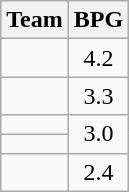<table class=wikitable>
<tr>
<th>Team</th>
<th>BPG</th>
</tr>
<tr>
<td></td>
<td align=center>4.2</td>
</tr>
<tr>
<td></td>
<td align=center>3.3</td>
</tr>
<tr>
<td></td>
<td align=center rowspan=2>3.0</td>
</tr>
<tr>
<td></td>
</tr>
<tr>
<td></td>
<td align=center>2.4</td>
</tr>
</table>
